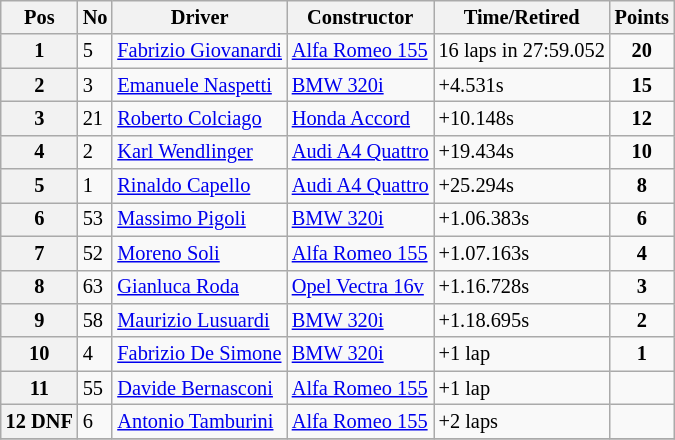<table class="wikitable" style="font-size: 85%;">
<tr>
<th>Pos</th>
<th>No</th>
<th>Driver</th>
<th>Constructor</th>
<th>Time/Retired</th>
<th>Points</th>
</tr>
<tr>
<th>1</th>
<td>5</td>
<td> <a href='#'>Fabrizio Giovanardi</a></td>
<td><a href='#'>Alfa Romeo 155</a></td>
<td>16 laps in 27:59.052</td>
<td align=center><strong>20</strong></td>
</tr>
<tr>
<th>2</th>
<td>3</td>
<td> <a href='#'>Emanuele Naspetti</a></td>
<td><a href='#'>BMW 320i</a></td>
<td>+4.531s</td>
<td align=center><strong>15</strong></td>
</tr>
<tr>
<th>3</th>
<td>21</td>
<td> <a href='#'>Roberto Colciago</a></td>
<td><a href='#'>Honda Accord</a></td>
<td>+10.148s</td>
<td align=center><strong>12</strong></td>
</tr>
<tr>
<th>4</th>
<td>2</td>
<td> <a href='#'>Karl Wendlinger</a></td>
<td><a href='#'>Audi A4 Quattro</a></td>
<td>+19.434s</td>
<td align=center><strong>10</strong></td>
</tr>
<tr>
<th>5</th>
<td>1</td>
<td> <a href='#'>Rinaldo Capello</a></td>
<td><a href='#'>Audi A4 Quattro</a></td>
<td>+25.294s</td>
<td align=center><strong>8</strong></td>
</tr>
<tr>
<th>6</th>
<td>53</td>
<td> <a href='#'>Massimo Pigoli</a></td>
<td><a href='#'>BMW 320i</a></td>
<td>+1.06.383s</td>
<td align=center><strong>6</strong></td>
</tr>
<tr>
<th>7</th>
<td>52</td>
<td> <a href='#'>Moreno Soli</a></td>
<td><a href='#'>Alfa Romeo 155</a></td>
<td>+1.07.163s</td>
<td align=center><strong>4</strong></td>
</tr>
<tr>
<th>8</th>
<td>63</td>
<td> <a href='#'>Gianluca Roda</a></td>
<td><a href='#'> Opel Vectra 16v</a></td>
<td>+1.16.728s</td>
<td align=center><strong>3</strong></td>
</tr>
<tr>
<th>9</th>
<td>58</td>
<td> <a href='#'>Maurizio Lusuardi</a></td>
<td><a href='#'>BMW 320i</a></td>
<td>+1.18.695s</td>
<td align=center><strong>2</strong></td>
</tr>
<tr>
<th>10</th>
<td>4</td>
<td> <a href='#'>Fabrizio De Simone</a></td>
<td><a href='#'>BMW 320i</a></td>
<td>+1 lap</td>
<td align=center><strong>1</strong></td>
</tr>
<tr>
<th>11</th>
<td>55</td>
<td> <a href='#'>Davide Bernasconi</a></td>
<td><a href='#'>Alfa Romeo 155</a></td>
<td>+1 lap</td>
<td></td>
</tr>
<tr>
<th>12 DNF</th>
<td>6</td>
<td> <a href='#'>Antonio Tamburini</a></td>
<td><a href='#'>Alfa Romeo 155</a></td>
<td>+2 laps</td>
<td></td>
</tr>
<tr>
</tr>
</table>
